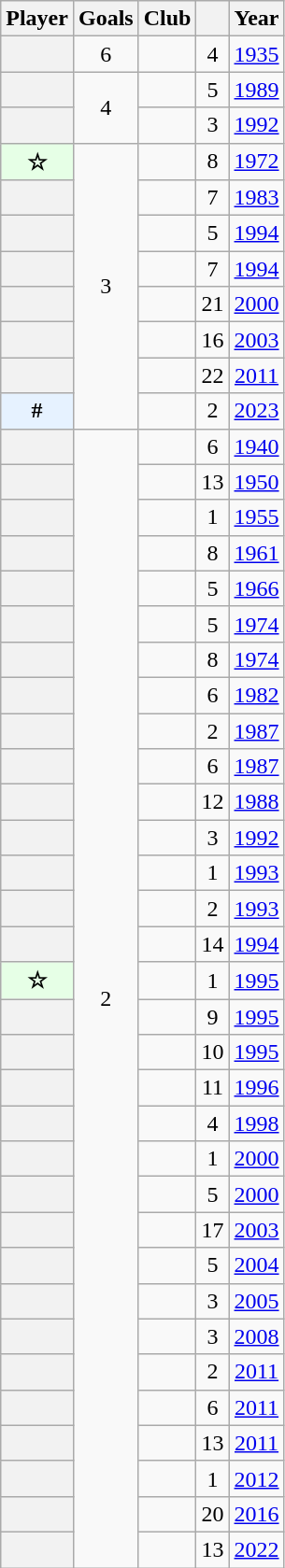<table class="wikitable sortable plainrowheaders" style="text-align:center;">
<tr>
<th scope="col">Player</th>
<th scope="col">Goals</th>
<th scope="col">Club</th>
<th scope="col"></th>
<th scope="col">Year</th>
</tr>
<tr>
<th scope="row"></th>
<td>6</td>
<td></td>
<td>4</td>
<td><a href='#'>1935</a></td>
</tr>
<tr>
<th scope="row"></th>
<td rowspan=2>4</td>
<td></td>
<td>5</td>
<td><a href='#'>1989</a></td>
</tr>
<tr>
<th scope="row"></th>
<td></td>
<td>3</td>
<td><a href='#'>1992</a></td>
</tr>
<tr>
<th scope="row" style="background-color:#E6FFE6;"> ☆</th>
<td rowspan=8>3</td>
<td></td>
<td>8</td>
<td><a href='#'>1972</a></td>
</tr>
<tr>
<th scope="row"></th>
<td></td>
<td>7</td>
<td><a href='#'>1983</a></td>
</tr>
<tr>
<th scope="row"></th>
<td></td>
<td>5</td>
<td><a href='#'>1994</a></td>
</tr>
<tr>
<th scope="row"></th>
<td></td>
<td>7</td>
<td><a href='#'>1994</a></td>
</tr>
<tr>
<th scope="row"></th>
<td></td>
<td>21</td>
<td><a href='#'>2000</a></td>
</tr>
<tr>
<th scope="row"></th>
<td></td>
<td>16</td>
<td><a href='#'>2003</a></td>
</tr>
<tr>
<th scope="row"></th>
<td></td>
<td>22</td>
<td><a href='#'>2011</a></td>
</tr>
<tr>
<th scope="row" style="background-color:#E6F2FF;"> #</th>
<td></td>
<td>2</td>
<td><a href='#'>2023</a></td>
</tr>
<tr>
<th scope="row"></th>
<td rowspan=32>2</td>
<td></td>
<td>6</td>
<td><a href='#'>1940</a></td>
</tr>
<tr>
<th scope="row"></th>
<td></td>
<td>13</td>
<td><a href='#'>1950</a></td>
</tr>
<tr>
<th scope="row"></th>
<td></td>
<td>1</td>
<td><a href='#'>1955</a></td>
</tr>
<tr>
<th scope="row"></th>
<td></td>
<td>8</td>
<td><a href='#'>1961</a></td>
</tr>
<tr>
<th scope="row"></th>
<td></td>
<td>5</td>
<td><a href='#'>1966</a></td>
</tr>
<tr>
<th scope="row"></th>
<td></td>
<td>5</td>
<td><a href='#'>1974</a></td>
</tr>
<tr>
<th scope="row"></th>
<td></td>
<td>8</td>
<td><a href='#'>1974</a></td>
</tr>
<tr>
<th scope="row"></th>
<td></td>
<td>6</td>
<td><a href='#'>1982</a></td>
</tr>
<tr>
<th scope="row"></th>
<td></td>
<td>2</td>
<td><a href='#'>1987</a></td>
</tr>
<tr>
<th scope="row"></th>
<td></td>
<td>6</td>
<td><a href='#'>1987</a></td>
</tr>
<tr>
<th scope="row"></th>
<td></td>
<td>12</td>
<td><a href='#'>1988</a></td>
</tr>
<tr>
<th scope="row"></th>
<td></td>
<td>3</td>
<td><a href='#'>1992</a></td>
</tr>
<tr>
<th scope="row"></th>
<td></td>
<td>1</td>
<td><a href='#'>1993</a></td>
</tr>
<tr>
<th scope="row"></th>
<td></td>
<td>2</td>
<td><a href='#'>1993</a></td>
</tr>
<tr>
<th scope="row"></th>
<td></td>
<td>14</td>
<td><a href='#'>1994</a></td>
</tr>
<tr>
<th scope="row" style="background-color:#E6FFE6;"> ☆</th>
<td></td>
<td>1</td>
<td><a href='#'>1995</a></td>
</tr>
<tr>
<th scope="row"></th>
<td></td>
<td>9</td>
<td><a href='#'>1995</a></td>
</tr>
<tr>
<th scope="row"></th>
<td></td>
<td>10</td>
<td><a href='#'>1995</a></td>
</tr>
<tr>
<th scope="row"></th>
<td></td>
<td>11</td>
<td><a href='#'>1996</a></td>
</tr>
<tr>
<th scope="row"></th>
<td></td>
<td>4</td>
<td><a href='#'>1998</a></td>
</tr>
<tr>
<th scope="row"></th>
<td></td>
<td>1</td>
<td><a href='#'>2000</a></td>
</tr>
<tr>
<th scope="row"></th>
<td></td>
<td>5</td>
<td><a href='#'>2000</a></td>
</tr>
<tr>
<th scope="row"></th>
<td></td>
<td>17</td>
<td><a href='#'>2003</a></td>
</tr>
<tr>
<th scope="row"></th>
<td></td>
<td>5</td>
<td><a href='#'>2004</a></td>
</tr>
<tr>
<th scope="row"></th>
<td></td>
<td>3</td>
<td><a href='#'>2005</a></td>
</tr>
<tr>
<th scope="row"></th>
<td></td>
<td>3</td>
<td><a href='#'>2008</a></td>
</tr>
<tr>
<th scope="row"></th>
<td></td>
<td>2</td>
<td><a href='#'>2011</a></td>
</tr>
<tr>
<th scope="row"></th>
<td></td>
<td>6</td>
<td><a href='#'>2011</a></td>
</tr>
<tr>
<th scope="row"></th>
<td></td>
<td>13</td>
<td><a href='#'>2011</a></td>
</tr>
<tr>
<th scope="row"></th>
<td></td>
<td>1</td>
<td><a href='#'>2012</a></td>
</tr>
<tr>
<th scope="row"></th>
<td></td>
<td>20</td>
<td><a href='#'>2016</a></td>
</tr>
<tr>
<th scope="row"></th>
<td></td>
<td>13</td>
<td><a href='#'>2022</a></td>
</tr>
</table>
